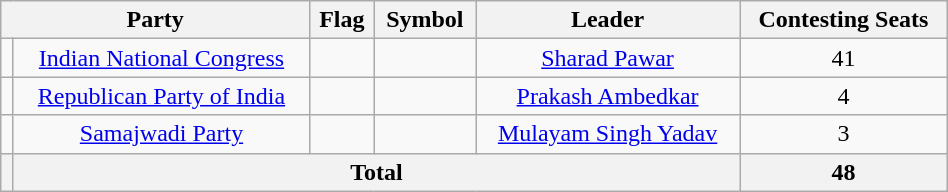<table class="wikitable" width="50%" style="text-align:center">
<tr>
<th colspan="2">Party</th>
<th>Flag</th>
<th>Symbol</th>
<th>Leader</th>
<th>Contesting Seats</th>
</tr>
<tr>
<td></td>
<td><a href='#'>Indian National Congress</a></td>
<td></td>
<td></td>
<td><a href='#'>Sharad Pawar</a></td>
<td>41</td>
</tr>
<tr>
<td></td>
<td><a href='#'>Republican Party of India</a></td>
<td></td>
<td></td>
<td><a href='#'>Prakash Ambedkar</a></td>
<td>4</td>
</tr>
<tr>
<td></td>
<td><a href='#'>Samajwadi Party</a></td>
<td></td>
<td></td>
<td><a href='#'>Mulayam Singh Yadav</a></td>
<td>3</td>
</tr>
<tr>
<th></th>
<th colspan="4">Total</th>
<th>48</th>
</tr>
</table>
